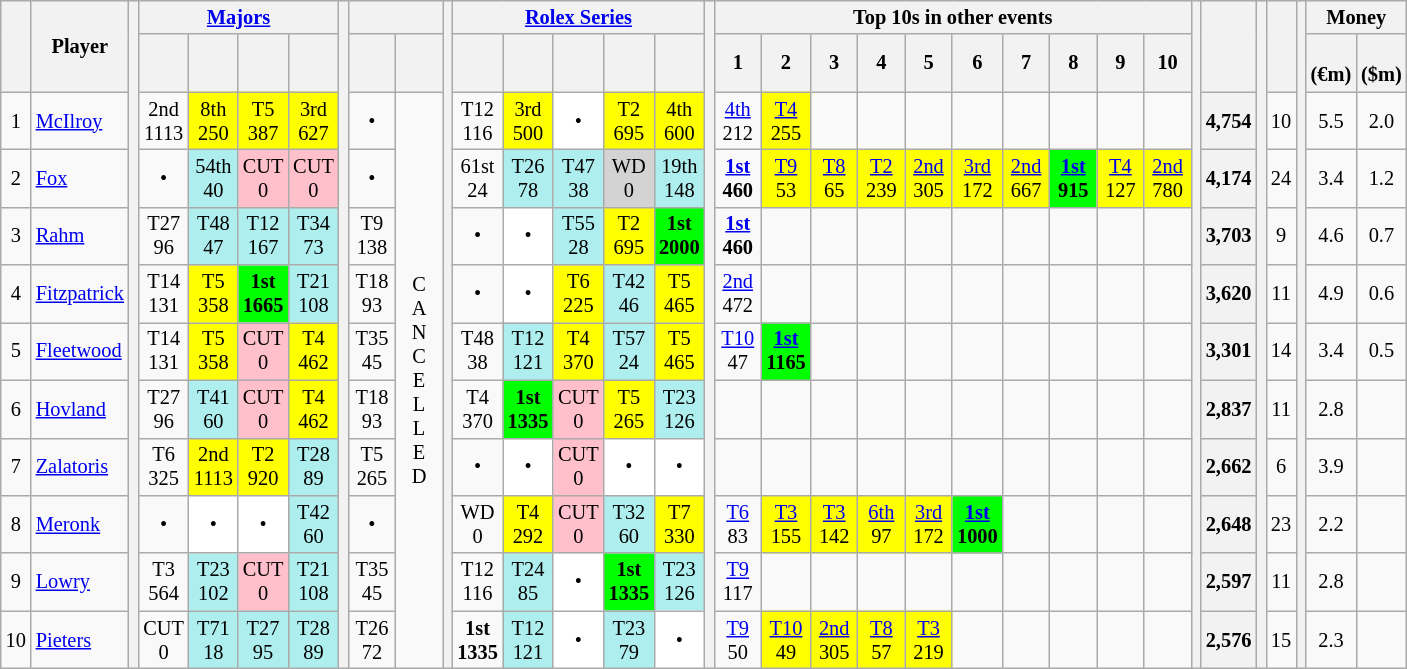<table class=wikitable style=font-size:85%;text-align:center>
<tr>
<th rowspan=2></th>
<th rowspan="2";>Player</th>
<th rowspan="12"></th>
<th colspan=4><a href='#'>Majors</a></th>
<th rowspan="12"></th>
<th colspan=2></th>
<th rowspan="12"></th>
<th colspan=5><a href='#'>Rolex Series</a></th>
<th rowspan="12"></th>
<th colspan="10">Top 10s in other  events</th>
<th rowspan="12"></th>
<th rowspan=2></th>
<th rowspan="12"></th>
<th rowspan=2></th>
<th rowspan="12"></th>
<th colspan=2>Money</th>
</tr>
<tr>
<th style="width:25px;"></th>
<th style="width:25px;"></th>
<th style="width:25px;"></th>
<th style="width:25px;"></th>
<th style="width:25px;"></th>
<th style="width:25px;"></th>
<th style="width:25px;"></th>
<th style="width:25px;"></th>
<th style="width:25px;"></th>
<th style="width:25px;"></th>
<th style="width:25px;"></th>
<th style="width:25px;">1</th>
<th style="width:25px;">2</th>
<th style="width:25px;">3</th>
<th style="width:25px;">4</th>
<th style="width:25px;">5</th>
<th style="width:25px;">6</th>
<th style="width:25px;">7</th>
<th style="width:25px;">8</th>
<th style="width:25px;">9</th>
<th style="width:25px;">10</th>
<th style="width:25px;"><br>(€m)</th>
<th style="width:25px;"><br>($m)</th>
</tr>
<tr>
<td>1</td>
<td align="left"> <a href='#'>McIlroy</a></td>
<td>2nd<br>1113</td>
<td style="background:yellow">8th<br>250</td>
<td style="background:yellow">T5<br>387</td>
<td style="background:yellow">3rd<br>627</td>
<td>•</td>
<td rowspan=10>C<br>A<br>N<br>C<br>E<br>L<br>L<br>E<br>D</td>
<td>T12<br>116</td>
<td style="background:yellow">3rd<br>500</td>
<td style="background:white">•</td>
<td style="background:yellow">T2<br>695</td>
<td style="background:yellow">4th<br>600</td>
<td><a href='#'>4th</a><br>212</td>
<td style="background:yellow"><a href='#'>T4</a><br>255</td>
<td></td>
<td></td>
<td></td>
<td></td>
<td></td>
<td></td>
<td></td>
<td></td>
<th>4,754</th>
<td>10</td>
<td>5.5</td>
<td>2.0</td>
</tr>
<tr>
<td>2</td>
<td align="left"> <a href='#'>Fox</a></td>
<td>•</td>
<td style="background:#afeeee">54th<br>40</td>
<td style="background:pink">CUT<br>0</td>
<td style="background:pink">CUT<br>0</td>
<td>•</td>
<td>61st<br>24</td>
<td style="background:#afeeee">T26<br>78</td>
<td style="background:#afeeee">T47<br>38</td>
<td style="background:lightgrey">WD<br>0</td>
<td style="background:#afeeee">19th<br>148</td>
<td><strong><a href='#'>1st</a><br>460</strong></td>
<td style="background:yellow"><a href='#'>T9</a><br>53</td>
<td style="background:yellow"><a href='#'>T8</a><br>65</td>
<td style="background:yellow"><a href='#'>T2</a><br>239</td>
<td style="background:yellow"><a href='#'>2nd</a><br>305</td>
<td style="background:yellow"><a href='#'>3rd</a><br>172</td>
<td style="background:yellow"><a href='#'>2nd</a><br>667</td>
<td style="background:lime"><strong><a href='#'>1st</a><br>915</strong></td>
<td style="background:yellow"><a href='#'>T4</a><br>127</td>
<td style="background:yellow"><a href='#'>2nd</a><br>780</td>
<th>4,174</th>
<td>24</td>
<td>3.4</td>
<td>1.2</td>
</tr>
<tr>
<td>3</td>
<td align="left"> <a href='#'>Rahm</a></td>
<td>T27<br>96</td>
<td style="background:#afeeee">T48<br>47</td>
<td style="background:#afeeee">T12<br>167</td>
<td style="background:#afeeee">T34<br>73</td>
<td>T9<br>138</td>
<td>•</td>
<td style="background:white">•</td>
<td style="background:#afeeee">T55<br>28</td>
<td style="background:yellow">T2<br>695</td>
<td style="background:lime"><strong>1st<br>2000</strong></td>
<td><strong><a href='#'>1st</a><br>460</strong></td>
<td></td>
<td></td>
<td></td>
<td></td>
<td></td>
<td></td>
<td></td>
<td></td>
<td></td>
<th>3,703</th>
<td>9</td>
<td>4.6</td>
<td>0.7</td>
</tr>
<tr>
<td>4</td>
<td align="left"> <a href='#'>Fitzpatrick</a></td>
<td>T14<br>131</td>
<td style="background:yellow">T5<br>358</td>
<td style="background:lime"><strong>1st<br>1665</strong></td>
<td style="background:#afeeee">T21<br>108</td>
<td>T18<br>93</td>
<td>•</td>
<td style="background:white">•</td>
<td style="background:yellow">T6<br>225</td>
<td style="background:#afeeee">T42<br>46</td>
<td style="background:yellow">T5<br>465</td>
<td><a href='#'>2nd</a><br>472</td>
<td></td>
<td></td>
<td></td>
<td></td>
<td></td>
<td></td>
<td></td>
<td></td>
<td></td>
<th>3,620</th>
<td>11</td>
<td>4.9</td>
<td>0.6</td>
</tr>
<tr>
<td>5</td>
<td align="left"> <a href='#'>Fleetwood</a></td>
<td>T14<br>131</td>
<td style="background:yellow">T5<br>358</td>
<td style="background:pink">CUT<br>0</td>
<td style="background:yellow">T4<br>462</td>
<td>T35<br>45</td>
<td>T48<br>38</td>
<td style="background:#afeeee">T12<br>121</td>
<td style="background:yellow">T4<br>370</td>
<td style="background:#afeeee">T57<br>24</td>
<td style="background:yellow">T5<br>465</td>
<td><a href='#'>T10</a><br>47</td>
<td style="background:lime"><strong><a href='#'>1st</a><br>1165</strong></td>
<td></td>
<td></td>
<td></td>
<td></td>
<td></td>
<td></td>
<td></td>
<td></td>
<th>3,301</th>
<td>14</td>
<td>3.4</td>
<td>0.5</td>
</tr>
<tr>
<td>6</td>
<td align="left"> <a href='#'>Hovland</a></td>
<td>T27<br>96</td>
<td style="background:#afeeee">T41<br>60</td>
<td style="background:pink">CUT<br>0</td>
<td style="background:yellow">T4<br>462</td>
<td>T18<br>93</td>
<td>T4<br>370</td>
<td style="background:lime"><strong>1st<br>1335</strong></td>
<td style="background:pink">CUT<br>0</td>
<td style="background:yellow">T5<br>265</td>
<td style="background:#afeeee">T23<br>126</td>
<td></td>
<td></td>
<td></td>
<td></td>
<td></td>
<td></td>
<td></td>
<td></td>
<td></td>
<td></td>
<th>2,837</th>
<td>11</td>
<td>2.8</td>
<td></td>
</tr>
<tr>
<td>7</td>
<td align="left"> <a href='#'>Zalatoris</a></td>
<td>T6<br>325</td>
<td style="background:yellow">2nd<br>1113</td>
<td style="background:yellow">T2<br>920</td>
<td style="background:#afeeee">T28<br>89</td>
<td>T5<br>265</td>
<td>•</td>
<td style="background:white">•</td>
<td style="background:pink">CUT<br>0</td>
<td style="background:white">•</td>
<td style="background:white">•</td>
<td></td>
<td></td>
<td></td>
<td></td>
<td></td>
<td></td>
<td></td>
<td></td>
<td></td>
<td></td>
<th>2,662</th>
<td>6</td>
<td>3.9</td>
<td></td>
</tr>
<tr>
<td>8</td>
<td align="left"> <a href='#'>Meronk</a></td>
<td>•</td>
<td style="background:white">•</td>
<td style="background:white">•</td>
<td style="background:#afeeee">T42<br>60</td>
<td>•</td>
<td>WD<br>0</td>
<td style="background:yellow">T4<br>292</td>
<td style="background:pink">CUT<br>0</td>
<td style="background:#afeeee">T32<br>60</td>
<td style="background:yellow">T7<br>330</td>
<td><a href='#'>T6</a><br>83</td>
<td style="background:yellow"><a href='#'>T3</a><br>155</td>
<td style="background:yellow"><a href='#'>T3</a><br>142</td>
<td style="background:yellow"><a href='#'>6th</a><br>97</td>
<td style="background:yellow"><a href='#'>3rd</a><br>172</td>
<td style="background:lime"><strong><a href='#'>1st</a><br>1000</strong></td>
<td></td>
<td></td>
<td></td>
<td></td>
<th>2,648</th>
<td>23</td>
<td>2.2</td>
<td></td>
</tr>
<tr>
<td>9</td>
<td align="left"> <a href='#'>Lowry</a></td>
<td>T3<br>564</td>
<td style="background:#afeeee">T23<br>102</td>
<td style="background:pink">CUT<br>0</td>
<td style="background:#afeeee">T21<br>108</td>
<td>T35<br>45</td>
<td>T12<br>116</td>
<td style="background:#afeeee">T24<br>85</td>
<td style="background:white">•</td>
<td style="background:lime"><strong>1st<br>1335</strong></td>
<td style="background:#afeeee">T23<br>126</td>
<td><a href='#'>T9</a><br>117</td>
<td></td>
<td></td>
<td></td>
<td></td>
<td></td>
<td></td>
<td></td>
<td></td>
<td></td>
<th>2,597</th>
<td>11</td>
<td>2.8</td>
<td></td>
</tr>
<tr>
<td>10</td>
<td align="left"> <a href='#'>Pieters</a></td>
<td>CUT<br>0</td>
<td style="background:#afeeee">T71<br>18</td>
<td style="background:#afeeee">T27<br>95</td>
<td style="background:#afeeee">T28<br>89</td>
<td>T26<br>72</td>
<td><strong>1st<br>1335</strong></td>
<td style="background:#afeeee">T12<br>121</td>
<td style="background:white">•</td>
<td style="background:#afeeee">T23<br>79</td>
<td style="background:white">•</td>
<td><a href='#'>T9</a><br>50</td>
<td style="background:yellow"><a href='#'>T10</a><br>49</td>
<td style="background:yellow"><a href='#'>2nd</a><br>305</td>
<td style="background:yellow"><a href='#'>T8</a><br>57</td>
<td style="background:yellow"><a href='#'>T3</a><br>219</td>
<td></td>
<td></td>
<td></td>
<td></td>
<td></td>
<th>2,576</th>
<td>15</td>
<td>2.3</td>
<td></td>
</tr>
</table>
